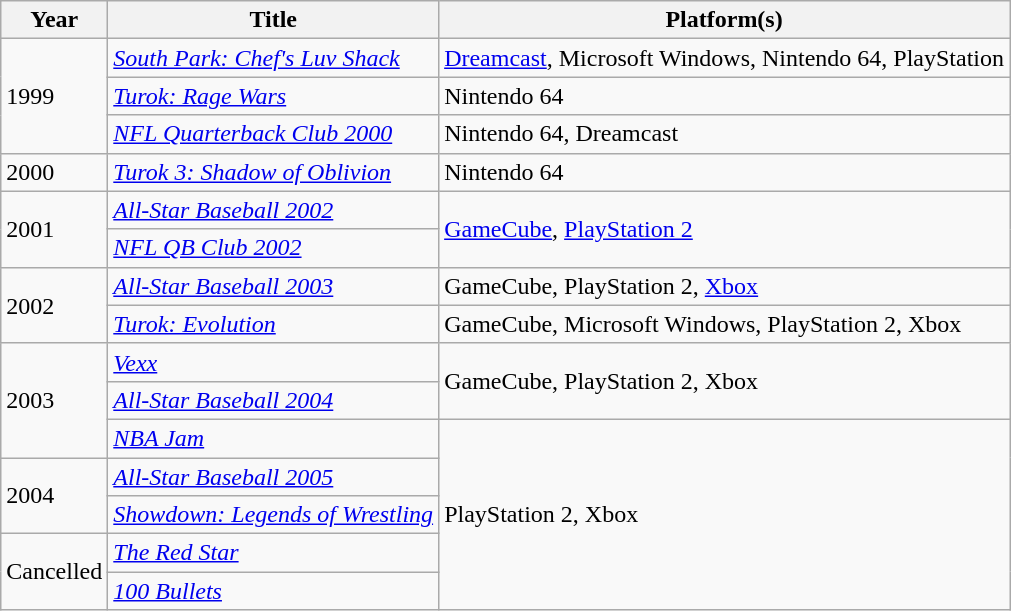<table class="wikitable sortable">
<tr>
<th>Year</th>
<th>Title</th>
<th>Platform(s)</th>
</tr>
<tr>
<td rowspan="3">1999</td>
<td><em><a href='#'>South Park: Chef's Luv Shack</a></em></td>
<td><a href='#'>Dreamcast</a>, Microsoft Windows, Nintendo 64, PlayStation</td>
</tr>
<tr>
<td><em><a href='#'>Turok: Rage Wars</a></em></td>
<td>Nintendo 64</td>
</tr>
<tr>
<td><em><a href='#'>NFL Quarterback Club 2000</a></em></td>
<td>Nintendo 64, Dreamcast</td>
</tr>
<tr>
<td>2000</td>
<td><em><a href='#'>Turok 3: Shadow of Oblivion</a></em></td>
<td>Nintendo 64</td>
</tr>
<tr>
<td rowspan="2">2001</td>
<td><em><a href='#'>All-Star Baseball 2002</a></em></td>
<td rowspan="2"><a href='#'>GameCube</a>, <a href='#'>PlayStation 2</a></td>
</tr>
<tr>
<td><em><a href='#'>NFL QB Club 2002</a></em></td>
</tr>
<tr>
<td rowspan="2">2002</td>
<td><em><a href='#'>All-Star Baseball 2003</a></em></td>
<td>GameCube, PlayStation 2, <a href='#'>Xbox</a></td>
</tr>
<tr>
<td><em><a href='#'>Turok: Evolution</a></em></td>
<td>GameCube, Microsoft Windows, PlayStation 2, Xbox</td>
</tr>
<tr>
<td rowspan="3">2003</td>
<td><em><a href='#'>Vexx</a></em></td>
<td rowspan="2">GameCube, PlayStation 2, Xbox</td>
</tr>
<tr>
<td><em><a href='#'>All-Star Baseball 2004</a></em></td>
</tr>
<tr>
<td><em><a href='#'>NBA Jam</a></em></td>
<td rowspan="5">PlayStation 2, Xbox</td>
</tr>
<tr>
<td rowspan="2">2004</td>
<td><em><a href='#'>All-Star Baseball 2005</a></em></td>
</tr>
<tr>
<td><em><a href='#'>Showdown: Legends of Wrestling</a></em></td>
</tr>
<tr>
<td rowspan="2">Cancelled</td>
<td><em><a href='#'>The Red Star</a></em></td>
</tr>
<tr>
<td><em><a href='#'>100 Bullets</a></em></td>
</tr>
</table>
